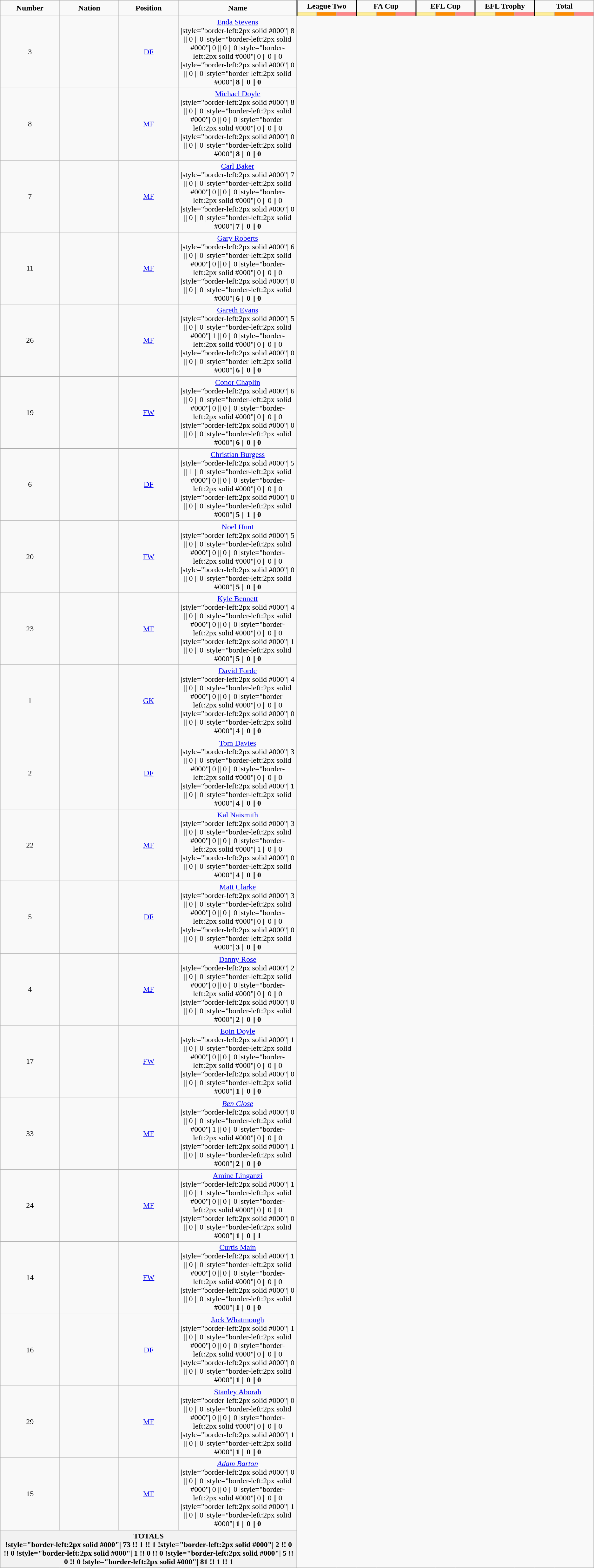<table class="wikitable" style="text-align:center">
<tr style="text-align:center">
<td rowspan="2" style="width:10%; "><strong>Number</strong></td>
<td rowspan="2" style="width:10%; "><strong>Nation</strong></td>
<td rowspan="2" style="width:10%; "><strong>Position</strong></td>
<td rowspan="2" style="width:20%; "><strong>Name</strong></td>
<td colspan="3" style="border-left:2px solid #000"><strong>League Two</strong></td>
<td colspan="3" style="border-left:2px solid #000"><strong>FA Cup</strong></td>
<td colspan="3" style="border-left:2px solid #000"><strong>EFL Cup</strong></td>
<td colspan="3" style="border-left:2px solid #000"><strong>EFL Trophy</strong></td>
<td colspan="3" style="border-left:2px solid #000"><strong>Total</strong></td>
</tr>
<tr>
<th style="width:30px; background:#fe9; border-left:2px solid #000"></th>
<th style="width:30px; background:#ff8c00;"></th>
<th style="width:30px; background:#ff8888;"></th>
<th style="width:30px; background:#fe9; border-left:2px solid #000"></th>
<th style="width:30px; background:#ff8c00;"></th>
<th style="width:30px; background:#ff8888;"></th>
<th style="width:30px; background:#fe9; border-left:2px solid #000"></th>
<th style="width:30px; background:#ff8c00;"></th>
<th style="width:30px; background:#ff8888;"></th>
<th style="width:30px; background:#fe9; border-left:2px solid #000"></th>
<th style="width:30px; background:#ff8c00;"></th>
<th style="width:30px; background:#ff8888;"></th>
<th style="width:30px; background:#fe9; border-left:2px solid #000"></th>
<th style="width:30px; background:#ff8c00;"></th>
<th style="width:30px; background:#ff8888;"></th>
</tr>
<tr>
<td>3</td>
<td></td>
<td><a href='#'>DF</a></td>
<td><a href='#'>Enda Stevens</a><br> |style="border-left:2px solid #000"| 8 || 0 || 0
 |style="border-left:2px solid #000"| 0 || 0 || 0 
 |style="border-left:2px solid #000"| 0 || 0 || 0
 |style="border-left:2px solid #000"| 0 || 0 || 0
 |style="border-left:2px solid #000"| <strong>8</strong> || <strong>0</strong> || <strong>0</strong></td>
</tr>
<tr>
<td>8</td>
<td></td>
<td><a href='#'>MF</a></td>
<td><a href='#'>Michael Doyle</a><br> |style="border-left:2px solid #000"| 8 || 0 || 0
 |style="border-left:2px solid #000"| 0 || 0 || 0 
 |style="border-left:2px solid #000"| 0 || 0 || 0
 |style="border-left:2px solid #000"| 0 || 0 || 0
 |style="border-left:2px solid #000"| <strong>8</strong> || <strong>0</strong> || <strong>0</strong></td>
</tr>
<tr>
<td>7</td>
<td></td>
<td><a href='#'>MF</a></td>
<td><a href='#'>Carl Baker</a><br> |style="border-left:2px solid #000"| 7 || 0 || 0
 |style="border-left:2px solid #000"| 0 || 0 || 0 
 |style="border-left:2px solid #000"| 0 || 0 || 0
 |style="border-left:2px solid #000"| 0 || 0 || 0
 |style="border-left:2px solid #000"| <strong>7</strong> || <strong>0</strong> || <strong>0</strong></td>
</tr>
<tr>
<td>11</td>
<td></td>
<td><a href='#'>MF</a></td>
<td><a href='#'>Gary Roberts</a><br> |style="border-left:2px solid #000"| 6 || 0 || 0
 |style="border-left:2px solid #000"| 0 || 0 || 0 
 |style="border-left:2px solid #000"| 0 || 0 || 0
 |style="border-left:2px solid #000"| 0 || 0 || 0
 |style="border-left:2px solid #000"| <strong>6</strong> || <strong>0</strong> || <strong>0</strong></td>
</tr>
<tr>
<td>26</td>
<td></td>
<td><a href='#'>MF</a></td>
<td><a href='#'>Gareth Evans</a><br> |style="border-left:2px solid #000"| 5 || 0 || 0
 |style="border-left:2px solid #000"| 1 || 0 || 0 
 |style="border-left:2px solid #000"| 0 || 0 || 0
 |style="border-left:2px solid #000"| 0 || 0 || 0
 |style="border-left:2px solid #000"| <strong>6</strong> || <strong>0</strong> || <strong>0</strong></td>
</tr>
<tr>
<td>19</td>
<td></td>
<td><a href='#'>FW</a></td>
<td><a href='#'>Conor Chaplin</a><br> |style="border-left:2px solid #000"| 6 || 0 || 0
 |style="border-left:2px solid #000"| 0 || 0 || 0 
 |style="border-left:2px solid #000"| 0 || 0 || 0
 |style="border-left:2px solid #000"| 0 || 0 || 0
 |style="border-left:2px solid #000"| <strong>6</strong> || <strong>0</strong> || <strong>0</strong></td>
</tr>
<tr>
<td>6</td>
<td></td>
<td><a href='#'>DF</a></td>
<td><a href='#'>Christian Burgess</a><br> |style="border-left:2px solid #000"| 5 || 1 || 0
 |style="border-left:2px solid #000"| 0 || 0 || 0 
 |style="border-left:2px solid #000"| 0 || 0 || 0
 |style="border-left:2px solid #000"| 0 || 0 || 0
 |style="border-left:2px solid #000"| <strong>5</strong> || <strong>1</strong> || <strong>0</strong></td>
</tr>
<tr>
<td>20</td>
<td></td>
<td><a href='#'>FW</a></td>
<td><a href='#'>Noel Hunt</a><br> |style="border-left:2px solid #000"| 5 || 0 || 0
 |style="border-left:2px solid #000"| 0 || 0 || 0 
 |style="border-left:2px solid #000"| 0 || 0 || 0
 |style="border-left:2px solid #000"| 0 || 0 || 0
 |style="border-left:2px solid #000"| <strong>5</strong> || <strong>0</strong> || <strong>0</strong></td>
</tr>
<tr>
<td>23</td>
<td></td>
<td><a href='#'>MF</a></td>
<td><a href='#'>Kyle Bennett</a><br> |style="border-left:2px solid #000"| 4 || 0 || 0
 |style="border-left:2px solid #000"| 0 || 0 || 0 
 |style="border-left:2px solid #000"| 0 || 0 || 0
 |style="border-left:2px solid #000"| 1 || 0 || 0
 |style="border-left:2px solid #000"| <strong>5</strong> || <strong>0</strong> || <strong>0</strong></td>
</tr>
<tr>
<td>1</td>
<td></td>
<td><a href='#'>GK</a></td>
<td><a href='#'>David Forde</a><br> |style="border-left:2px solid #000"| 4 || 0 || 0
 |style="border-left:2px solid #000"| 0 || 0 || 0 
 |style="border-left:2px solid #000"| 0 || 0 || 0
 |style="border-left:2px solid #000"| 0 || 0 || 0
 |style="border-left:2px solid #000"| <strong>4</strong> || <strong>0</strong> || <strong>0</strong></td>
</tr>
<tr>
<td>2</td>
<td></td>
<td><a href='#'>DF</a></td>
<td><a href='#'>Tom Davies</a><br> |style="border-left:2px solid #000"| 3 || 0 || 0
 |style="border-left:2px solid #000"| 0 || 0 || 0 
 |style="border-left:2px solid #000"| 0 || 0 || 0
 |style="border-left:2px solid #000"| 1 || 0 || 0
 |style="border-left:2px solid #000"| <strong>4</strong> || <strong>0</strong> || <strong>0</strong></td>
</tr>
<tr>
<td>22</td>
<td></td>
<td><a href='#'>MF</a></td>
<td><a href='#'>Kal Naismith</a><br> |style="border-left:2px solid #000"| 3 || 0 || 0
 |style="border-left:2px solid #000"| 0 || 0 || 0 
 |style="border-left:2px solid #000"| 1 || 0 || 0
 |style="border-left:2px solid #000"| 0 || 0 || 0
 |style="border-left:2px solid #000"| <strong>4</strong> || <strong>0</strong> || <strong>0</strong></td>
</tr>
<tr>
<td>5</td>
<td></td>
<td><a href='#'>DF</a></td>
<td><a href='#'>Matt Clarke</a><br> |style="border-left:2px solid #000"| 3 || 0 || 0
 |style="border-left:2px solid #000"| 0 || 0 || 0 
 |style="border-left:2px solid #000"| 0 || 0 || 0
 |style="border-left:2px solid #000"| 0 || 0 || 0
 |style="border-left:2px solid #000"| <strong>3</strong> || <strong>0</strong> || <strong>0</strong></td>
</tr>
<tr>
<td>4</td>
<td></td>
<td><a href='#'>MF</a></td>
<td><a href='#'>Danny Rose</a><br> |style="border-left:2px solid #000"| 2 || 0 || 0
 |style="border-left:2px solid #000"| 0 || 0 || 0 
 |style="border-left:2px solid #000"| 0 || 0 || 0
 |style="border-left:2px solid #000"| 0 || 0 || 0
 |style="border-left:2px solid #000"| <strong>2</strong> || <strong>0</strong> || <strong>0</strong></td>
</tr>
<tr>
<td>17</td>
<td></td>
<td><a href='#'>FW</a></td>
<td><a href='#'>Eoin Doyle</a><br> |style="border-left:2px solid #000"| 1 || 0 || 0
 |style="border-left:2px solid #000"| 0 || 0 || 0 
 |style="border-left:2px solid #000"| 0 || 0 || 0
 |style="border-left:2px solid #000"| 0 || 0 || 0
 |style="border-left:2px solid #000"| <strong>1</strong> || <strong>0</strong> || <strong>0</strong></td>
</tr>
<tr>
<td>33</td>
<td></td>
<td><a href='#'>MF</a></td>
<td><em><a href='#'>Ben Close</a></em><br> |style="border-left:2px solid #000"| 0 || 0 || 0
 |style="border-left:2px solid #000"| 1 || 0 || 0 
 |style="border-left:2px solid #000"| 0 || 0 || 0
 |style="border-left:2px solid #000"| 1 || 0 || 0
 |style="border-left:2px solid #000"| <strong>2</strong> || <strong>0</strong> || <strong>0</strong></td>
</tr>
<tr>
<td>24</td>
<td></td>
<td><a href='#'>MF</a></td>
<td><a href='#'>Amine Linganzi</a><br> |style="border-left:2px solid #000"| 1 || 0 || 1
 |style="border-left:2px solid #000"| 0 || 0 || 0 
 |style="border-left:2px solid #000"| 0 || 0 || 0
 |style="border-left:2px solid #000"| 0 || 0 || 0
 |style="border-left:2px solid #000"| <strong>1</strong> || <strong>0</strong> || <strong>1</strong></td>
</tr>
<tr>
<td>14</td>
<td></td>
<td><a href='#'>FW</a></td>
<td><a href='#'>Curtis Main</a><br> |style="border-left:2px solid #000"| 1 || 0 || 0
 |style="border-left:2px solid #000"| 0 || 0 || 0 
 |style="border-left:2px solid #000"| 0 || 0 || 0
 |style="border-left:2px solid #000"| 0 || 0 || 0
 |style="border-left:2px solid #000"| <strong>1</strong> || <strong>0</strong> || <strong>0</strong></td>
</tr>
<tr>
<td>16</td>
<td></td>
<td><a href='#'>DF</a></td>
<td><a href='#'>Jack Whatmough</a><br> |style="border-left:2px solid #000"| 1 || 0 || 0
 |style="border-left:2px solid #000"| 0 || 0 || 0 
 |style="border-left:2px solid #000"| 0 || 0 || 0
 |style="border-left:2px solid #000"| 0 || 0 || 0
 |style="border-left:2px solid #000"| <strong>1</strong> || <strong>0</strong> || <strong>0</strong></td>
</tr>
<tr>
<td>29</td>
<td></td>
<td><a href='#'>MF</a></td>
<td><a href='#'>Stanley Aborah</a><br> |style="border-left:2px solid #000"| 0 || 0 || 0
 |style="border-left:2px solid #000"| 0 || 0 || 0 
 |style="border-left:2px solid #000"| 0 || 0 || 0
 |style="border-left:2px solid #000"| 1 || 0 || 0
 |style="border-left:2px solid #000"| <strong>1</strong> || <strong>0</strong> || <strong>0</strong></td>
</tr>
<tr>
<td>15</td>
<td></td>
<td><a href='#'>MF</a></td>
<td><em><a href='#'>Adam Barton</a></em><br> |style="border-left:2px solid #000"| 0 || 0 || 0
 |style="border-left:2px solid #000"| 0 || 0 || 0 
 |style="border-left:2px solid #000"| 0 || 0 || 0
 |style="border-left:2px solid #000"| 1 || 0 || 0
 |style="border-left:2px solid #000"| <strong>1</strong> || <strong>0</strong> || <strong>0</strong></td>
</tr>
<tr>
<th colspan="4">TOTALS<br> !style="border-left:2px solid #000"| 73 !! 1 !! 1
 !style="border-left:2px solid #000"| <strong>2</strong> !! <strong>0</strong> !! <strong>0</strong>
 !style="border-left:2px solid #000"| <strong>1</strong> !! <strong>0</strong> !! <strong>0</strong>
 !style="border-left:2px solid #000"| <strong>5</strong> !! <strong>0</strong> !! <strong>0</strong>
 !style="border-left:2px solid #000"| <strong>81</strong> !! <strong>1</strong> !! <strong>1</strong></th>
</tr>
</table>
